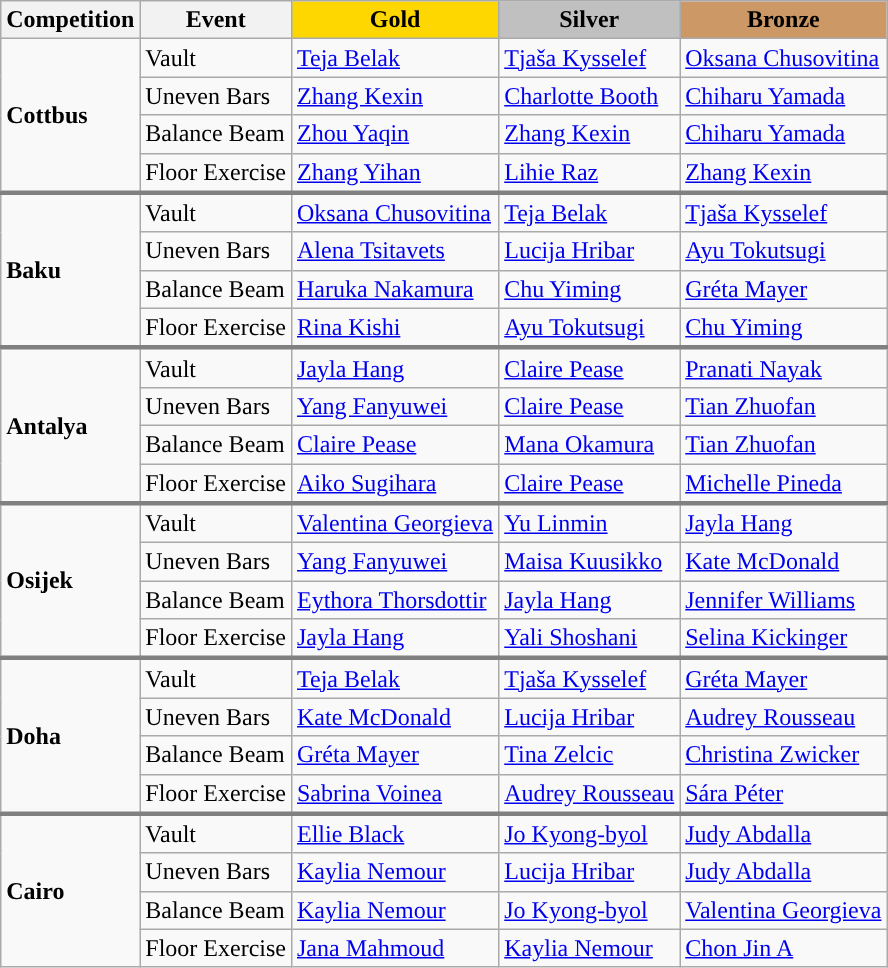<table class="wikitable">
<tr>
<th style="text-align:center;">Competition</th>
<th style="text-align:center;">Event</th>
<td style="text-align:center; background:gold;"><strong>Gold</strong></td>
<td style="text-align:center; background:silver;"><strong>Silver</strong></td>
<td style="text-align:center; background:#c96;"><strong>Bronze</strong></td>
</tr>
<tr>
<td rowspan=4><strong>Cottbus</strong></td>
<td>Vault</td>
<td> <a href='#'>Teja Belak</a></td>
<td> <a href='#'>Tjaša Kysselef</a></td>
<td> <a href='#'>Oksana Chusovitina</a></td>
</tr>
<tr>
<td>Uneven Bars</td>
<td> <a href='#'>Zhang Kexin</a></td>
<td> <a href='#'>Charlotte Booth</a></td>
<td> <a href='#'>Chiharu Yamada</a></td>
</tr>
<tr>
<td>Balance Beam</td>
<td> <a href='#'>Zhou Yaqin</a></td>
<td> <a href='#'>Zhang Kexin</a></td>
<td> <a href='#'>Chiharu Yamada</a></td>
</tr>
<tr>
<td>Floor Exercise</td>
<td> <a href='#'>Zhang Yihan</a></td>
<td> <a href='#'>Lihie Raz</a></td>
<td> <a href='#'>Zhang Kexin</a></td>
</tr>
<tr style="border-top: 3px solid grey;">
<td rowspan=4><strong>Baku</strong></td>
<td>Vault</td>
<td> <a href='#'>Oksana Chusovitina</a></td>
<td> <a href='#'>Teja Belak</a></td>
<td> <a href='#'>Tjaša Kysselef</a></td>
</tr>
<tr>
<td>Uneven Bars</td>
<td> <a href='#'>Alena Tsitavets</a></td>
<td> <a href='#'>Lucija Hribar</a></td>
<td> <a href='#'>Ayu Tokutsugi</a></td>
</tr>
<tr>
<td>Balance Beam</td>
<td> <a href='#'>Haruka Nakamura</a></td>
<td> <a href='#'>Chu Yiming</a></td>
<td> <a href='#'>Gréta Mayer</a></td>
</tr>
<tr>
<td>Floor Exercise</td>
<td> <a href='#'>Rina Kishi</a></td>
<td> <a href='#'>Ayu Tokutsugi</a></td>
<td> <a href='#'>Chu Yiming</a></td>
</tr>
<tr style="border-top: 3px solid grey;">
<td rowspan=4><strong>Antalya</strong></td>
<td>Vault</td>
<td> <a href='#'>Jayla Hang</a></td>
<td> <a href='#'>Claire Pease</a></td>
<td> <a href='#'>Pranati Nayak</a></td>
</tr>
<tr>
<td>Uneven Bars</td>
<td> <a href='#'>Yang Fanyuwei</a></td>
<td> <a href='#'>Claire Pease</a></td>
<td> <a href='#'>Tian Zhuofan</a></td>
</tr>
<tr>
<td>Balance Beam</td>
<td> <a href='#'>Claire Pease</a></td>
<td> <a href='#'>Mana Okamura</a></td>
<td> <a href='#'>Tian Zhuofan</a></td>
</tr>
<tr>
<td>Floor Exercise</td>
<td> <a href='#'>Aiko Sugihara</a></td>
<td> <a href='#'>Claire Pease</a></td>
<td> <a href='#'>Michelle Pineda</a></td>
</tr>
<tr style="border-top: 3px solid grey;">
<td rowspan=4><strong>Osijek</strong></td>
<td>Vault</td>
<td> <a href='#'>Valentina Georgieva</a></td>
<td> <a href='#'>Yu Linmin</a></td>
<td> <a href='#'>Jayla Hang</a></td>
</tr>
<tr>
<td>Uneven Bars</td>
<td> <a href='#'>Yang Fanyuwei</a></td>
<td> <a href='#'>Maisa Kuusikko</a></td>
<td> <a href='#'>Kate McDonald</a></td>
</tr>
<tr>
<td>Balance Beam</td>
<td> <a href='#'>Eythora Thorsdottir</a></td>
<td> <a href='#'>Jayla Hang</a></td>
<td> <a href='#'>Jennifer Williams</a></td>
</tr>
<tr>
<td>Floor Exercise</td>
<td> <a href='#'>Jayla Hang</a></td>
<td> <a href='#'>Yali Shoshani</a></td>
<td> <a href='#'>Selina Kickinger</a></td>
</tr>
<tr style="border-top: 3px solid grey;">
<td rowspan=4><strong>Doha</strong></td>
<td>Vault</td>
<td> <a href='#'>Teja Belak</a></td>
<td> <a href='#'>Tjaša Kysselef</a></td>
<td> <a href='#'>Gréta Mayer</a></td>
</tr>
<tr>
<td>Uneven Bars</td>
<td> <a href='#'>Kate McDonald</a></td>
<td> <a href='#'>Lucija Hribar</a></td>
<td> <a href='#'>Audrey Rousseau</a></td>
</tr>
<tr>
<td>Balance Beam</td>
<td> <a href='#'>Gréta Mayer</a></td>
<td> <a href='#'>Tina Zelcic</a></td>
<td> <a href='#'>Christina Zwicker</a></td>
</tr>
<tr>
<td>Floor Exercise</td>
<td> <a href='#'>Sabrina Voinea</a></td>
<td> <a href='#'>Audrey Rousseau</a></td>
<td> <a href='#'>Sára Péter</a></td>
</tr>
<tr style="border-top: 3px solid grey;">
<td rowspan=4><strong>Cairo</strong></td>
<td>Vault</td>
<td> <a href='#'>Ellie Black</a></td>
<td> <a href='#'>Jo Kyong-byol</a></td>
<td> <a href='#'>Judy Abdalla</a></td>
</tr>
<tr>
<td>Uneven Bars</td>
<td> <a href='#'>Kaylia Nemour</a></td>
<td> <a href='#'>Lucija Hribar</a></td>
<td> <a href='#'>Judy Abdalla</a></td>
</tr>
<tr>
<td>Balance Beam</td>
<td> <a href='#'>Kaylia Nemour</a></td>
<td> <a href='#'>Jo Kyong-byol</a></td>
<td> <a href='#'>Valentina Georgieva</a></td>
</tr>
<tr>
<td>Floor Exercise</td>
<td> <a href='#'>Jana Mahmoud</a></td>
<td> <a href='#'>Kaylia Nemour</a></td>
<td> <a href='#'>Chon Jin A</a></td>
</tr>
</table>
